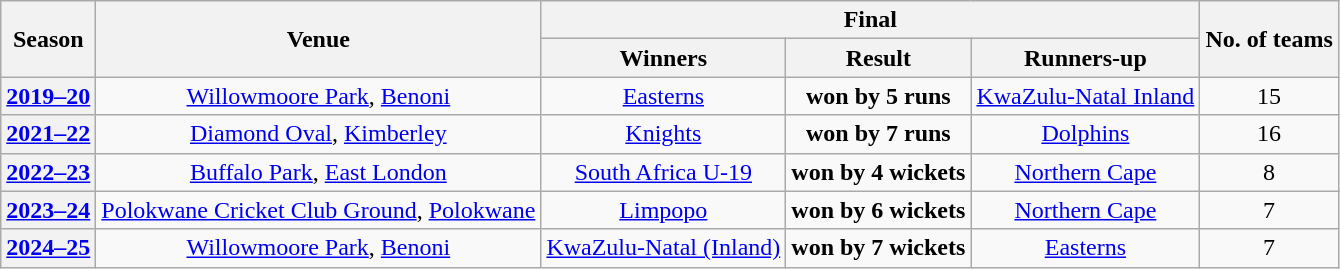<table class="wikitable" style="text-align: center">
<tr>
<th rowspan=2>Season</th>
<th rowspan="2">Venue</th>
<th colspan="3">Final</th>
<th rowspan="2">No. of teams</th>
</tr>
<tr>
<th>Winners</th>
<th>Result</th>
<th>Runners-up</th>
</tr>
<tr>
<th><a href='#'>2019–20</a></th>
<td><a href='#'>Willowmoore Park</a>, <a href='#'>Benoni</a></td>
<td><a href='#'>Easterns</a><br> </td>
<td><strong>won by 5 runs</strong><br></td>
<td><a href='#'>KwaZulu-Natal Inland</a><br> </td>
<td>15</td>
</tr>
<tr>
<th><a href='#'>2021–22</a></th>
<td><a href='#'>Diamond Oval</a>, <a href='#'>Kimberley</a></td>
<td><a href='#'>Knights</a><br> </td>
<td><strong>won by 7 runs</strong><br></td>
<td><a href='#'>Dolphins</a><br> </td>
<td>16</td>
</tr>
<tr>
<th><a href='#'>2022–23</a></th>
<td><a href='#'>Buffalo Park</a>, <a href='#'>East London</a></td>
<td><a href='#'>South Africa U-19</a><br> </td>
<td><strong>won by 4 wickets</strong><br></td>
<td><a href='#'>Northern Cape</a><br> </td>
<td>8</td>
</tr>
<tr>
<th><a href='#'>2023–24</a></th>
<td><a href='#'>Polokwane Cricket Club Ground</a>, <a href='#'>Polokwane</a></td>
<td><a href='#'>Limpopo</a><br> </td>
<td><strong>won by 6 wickets</strong><br></td>
<td><a href='#'>Northern Cape</a><br> </td>
<td>7</td>
</tr>
<tr>
<th><a href='#'>2024–25</a></th>
<td><a href='#'>Willowmoore Park</a>, <a href='#'>Benoni</a></td>
<td><a href='#'>KwaZulu-Natal (Inland)</a><br> </td>
<td><strong>won by 7 wickets</strong><br></td>
<td><a href='#'>Easterns</a><br> </td>
<td>7</td>
</tr>
</table>
